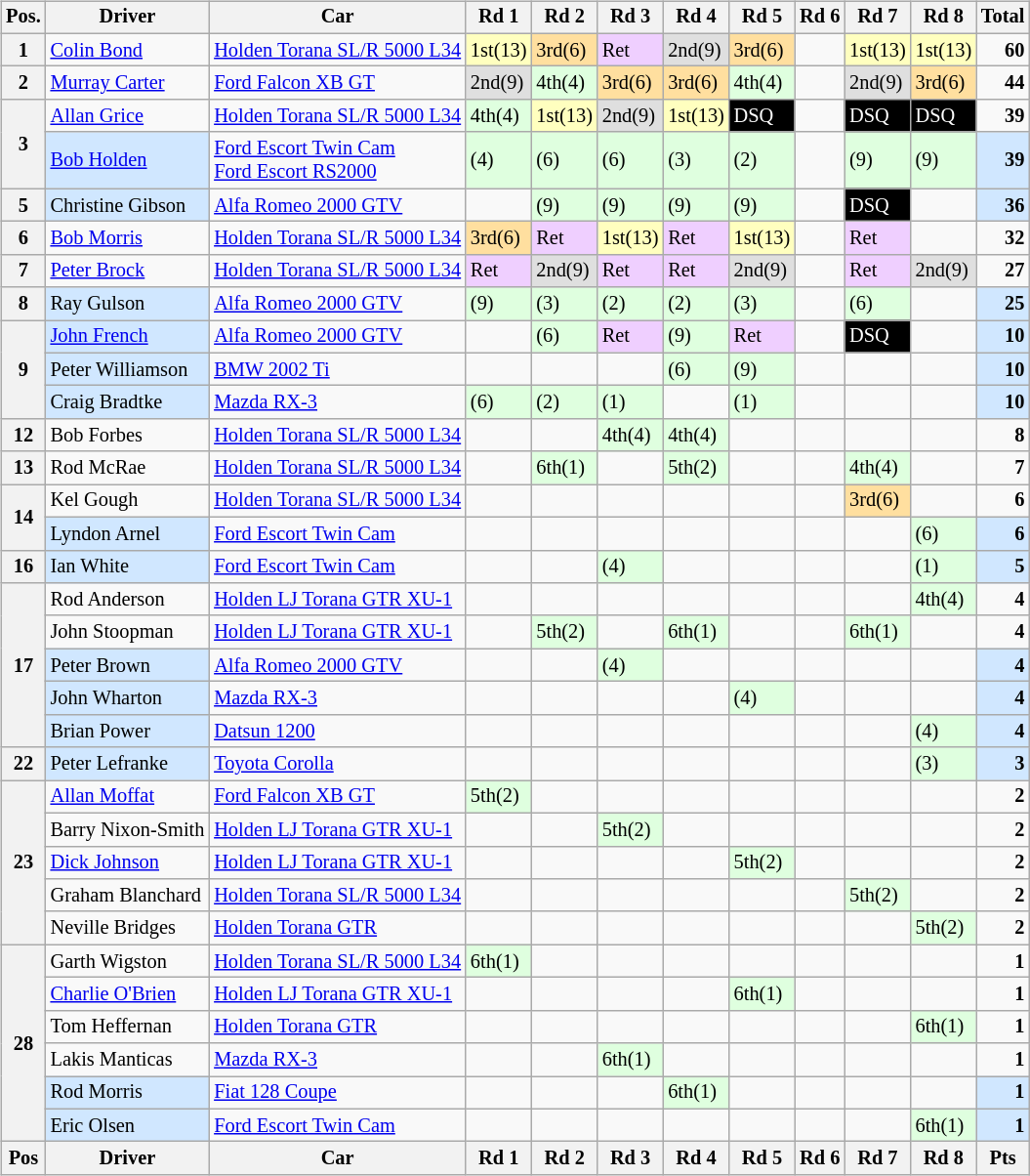<table>
<tr>
<td><br><table class="wikitable" style="font-size: 85%">
<tr>
<th valign="middle">Pos.</th>
<th valign="middle">Driver</th>
<th valign="middle">Car</th>
<th>Rd 1</th>
<th>Rd 2</th>
<th>Rd 3</th>
<th>Rd 4</th>
<th>Rd 5</th>
<th>Rd 6</th>
<th>Rd 7</th>
<th>Rd 8</th>
<th valign="middle">Total</th>
</tr>
<tr>
<th>1</th>
<td><a href='#'>Colin Bond</a></td>
<td><a href='#'>Holden Torana SL/R 5000 L34</a></td>
<td style="background:#ffffbf;">1st(13)</td>
<td style="background:#ffdf9f;">3rd(6)</td>
<td style="background:#efcfff;">Ret</td>
<td style="background:#dfdfdf;">2nd(9)</td>
<td style="background:#ffdf9f;">3rd(6)</td>
<td></td>
<td style="background:#ffffbf;">1st(13)</td>
<td style="background:#ffffbf;">1st(13)</td>
<td align="right"><strong>60</strong></td>
</tr>
<tr>
<th>2</th>
<td><a href='#'>Murray Carter</a></td>
<td><a href='#'>Ford Falcon XB GT</a></td>
<td style="background:#dfdfdf;">2nd(9)</td>
<td style="background:#dfffdf;">4th(4)</td>
<td style="background:#ffdf9f;">3rd(6)</td>
<td style="background:#ffdf9f;">3rd(6)</td>
<td style="background:#dfffdf;">4th(4)</td>
<td></td>
<td style="background:#dfdfdf;">2nd(9)</td>
<td style="background:#ffdf9f;">3rd(6)</td>
<td align="right"><strong>44</strong></td>
</tr>
<tr>
<th rowspan=2>3</th>
<td><a href='#'>Allan Grice</a></td>
<td><a href='#'>Holden Torana SL/R 5000 L34</a></td>
<td style="background:#dfffdf;">4th(4)</td>
<td style="background:#ffffbf;">1st(13)</td>
<td style="background:#dfdfdf;">2nd(9)</td>
<td style="background:#ffffbf;">1st(13)</td>
<td style="background:#000000; color:white">DSQ</td>
<td></td>
<td style="background:#000000; color:white">DSQ</td>
<td style="background:#000000; color:white">DSQ</td>
<td align="right"><strong>39</strong></td>
</tr>
<tr>
<td style="background:#D0E7FF;"><a href='#'>Bob Holden</a></td>
<td><a href='#'>Ford Escort Twin Cam</a> <br> <a href='#'>Ford Escort RS2000</a></td>
<td style="background:#dfffdf;">(4)</td>
<td style="background:#dfffdf;">(6)</td>
<td style="background:#dfffdf;">(6)</td>
<td style="background:#dfffdf;">(3)</td>
<td style="background:#dfffdf;">(2)</td>
<td></td>
<td style="background:#dfffdf;">(9)</td>
<td style="background:#dfffdf;">(9)</td>
<td style="background:#D0E7FF;" align="right"><strong>39</strong></td>
</tr>
<tr>
<th>5</th>
<td style="background:#D0E7FF;">Christine Gibson</td>
<td><a href='#'>Alfa Romeo 2000 GTV</a></td>
<td></td>
<td style="background:#dfffdf;">(9)</td>
<td style="background:#dfffdf;">(9)</td>
<td style="background:#dfffdf;">(9)</td>
<td style="background:#dfffdf;">(9)</td>
<td></td>
<td style="background:#000000; color:white">DSQ</td>
<td></td>
<td style="background:#D0E7FF;" align="right"><strong>36</strong></td>
</tr>
<tr>
<th>6</th>
<td><a href='#'>Bob Morris</a></td>
<td><a href='#'>Holden Torana SL/R 5000 L34</a></td>
<td style="background:#ffdf9f;">3rd(6)</td>
<td style="background:#efcfff;">Ret</td>
<td style="background:#ffffbf;">1st(13)</td>
<td style="background:#efcfff;">Ret</td>
<td style="background:#ffffbf;">1st(13)</td>
<td></td>
<td style="background:#efcfff;">Ret</td>
<td></td>
<td align="right"><strong>32</strong></td>
</tr>
<tr>
<th>7</th>
<td><a href='#'>Peter Brock</a></td>
<td><a href='#'>Holden Torana SL/R 5000 L34</a></td>
<td style="background:#efcfff;">Ret</td>
<td style="background:#dfdfdf;">2nd(9)</td>
<td style="background:#efcfff;">Ret</td>
<td style="background:#efcfff;">Ret</td>
<td style="background:#dfdfdf;">2nd(9)</td>
<td></td>
<td style="background:#efcfff;">Ret</td>
<td style="background:#dfdfdf;">2nd(9)</td>
<td align="right"><strong>27</strong></td>
</tr>
<tr>
<th>8</th>
<td style="background:#D0E7FF;">Ray Gulson</td>
<td><a href='#'>Alfa Romeo 2000 GTV</a></td>
<td style="background:#dfffdf;">(9)</td>
<td style="background:#dfffdf;">(3)</td>
<td style="background:#dfffdf;">(2)</td>
<td style="background:#dfffdf;">(2)</td>
<td style="background:#dfffdf;">(3)</td>
<td></td>
<td style="background:#dfffdf;">(6)</td>
<td></td>
<td style="background:#D0E7FF;" align="right"><strong>25</strong></td>
</tr>
<tr>
<th rowspan=3>9</th>
<td style="background:#D0E7FF;"><a href='#'>John French</a></td>
<td><a href='#'>Alfa Romeo 2000 GTV</a></td>
<td></td>
<td style="background:#dfffdf;">(6)</td>
<td style="background:#efcfff;">Ret</td>
<td style="background:#dfffdf;">(9)</td>
<td style="background:#efcfff;">Ret</td>
<td></td>
<td style="background:#000000; color:white">DSQ</td>
<td></td>
<td style="background:#D0E7FF;" align="right"><strong>10</strong></td>
</tr>
<tr>
<td style="background:#D0E7FF;">Peter Williamson</td>
<td><a href='#'>BMW 2002 Ti</a></td>
<td></td>
<td></td>
<td></td>
<td style="background:#dfffdf;">(6)</td>
<td style="background:#dfffdf;">(9)</td>
<td></td>
<td></td>
<td></td>
<td style="background:#D0E7FF;" align="right"><strong>10</strong></td>
</tr>
<tr>
<td style="background:#D0E7FF;">Craig Bradtke</td>
<td><a href='#'>Mazda RX-3</a></td>
<td style="background:#dfffdf;">(6)</td>
<td style="background:#dfffdf;">(2)</td>
<td style="background:#dfffdf;">(1)</td>
<td></td>
<td style="background:#dfffdf;">(1)</td>
<td></td>
<td></td>
<td></td>
<td style="background:#D0E7FF;" align="right"><strong>10</strong></td>
</tr>
<tr>
<th>12</th>
<td>Bob Forbes</td>
<td><a href='#'>Holden Torana SL/R 5000 L34</a></td>
<td></td>
<td></td>
<td style="background:#dfffdf;">4th(4)</td>
<td style="background:#dfffdf;">4th(4)</td>
<td></td>
<td></td>
<td></td>
<td></td>
<td align="right"><strong>8</strong></td>
</tr>
<tr>
<th>13</th>
<td>Rod McRae</td>
<td><a href='#'>Holden Torana SL/R 5000 L34</a></td>
<td></td>
<td style="background:#dfffdf;">6th(1)</td>
<td></td>
<td style="background:#dfffdf;">5th(2)</td>
<td></td>
<td></td>
<td style="background:#dfffdf;">4th(4)</td>
<td></td>
<td align="right"><strong>7</strong></td>
</tr>
<tr>
<th rowspan=2>14</th>
<td>Kel Gough</td>
<td><a href='#'>Holden Torana SL/R 5000 L34</a></td>
<td></td>
<td></td>
<td></td>
<td></td>
<td></td>
<td></td>
<td style="background:#ffdf9f;">3rd(6)</td>
<td></td>
<td align="right"><strong>6</strong></td>
</tr>
<tr>
<td style="background:#D0E7FF;">Lyndon Arnel</td>
<td><a href='#'>Ford Escort Twin Cam</a></td>
<td></td>
<td></td>
<td></td>
<td></td>
<td></td>
<td></td>
<td></td>
<td style="background:#dfffdf;">(6)</td>
<td style="background:#D0E7FF;" align="right"><strong>6</strong></td>
</tr>
<tr>
<th>16</th>
<td style="background:#D0E7FF;">Ian White</td>
<td><a href='#'>Ford Escort Twin Cam</a></td>
<td></td>
<td></td>
<td style="background:#dfffdf;">(4)</td>
<td></td>
<td></td>
<td></td>
<td></td>
<td style="background:#dfffdf;">(1)</td>
<td style="background:#D0E7FF;" align="right"><strong>5</strong></td>
</tr>
<tr>
<th rowspan=5>17</th>
<td>Rod Anderson</td>
<td><a href='#'>Holden LJ Torana GTR XU-1</a></td>
<td></td>
<td></td>
<td></td>
<td></td>
<td></td>
<td></td>
<td></td>
<td style="background:#dfffdf;">4th(4)</td>
<td align="right"><strong>4</strong></td>
</tr>
<tr>
<td>John Stoopman</td>
<td><a href='#'>Holden LJ Torana GTR XU-1</a></td>
<td></td>
<td style="background:#dfffdf;">5th(2)</td>
<td></td>
<td style="background:#dfffdf;">6th(1)</td>
<td></td>
<td></td>
<td style="background:#dfffdf;">6th(1)</td>
<td></td>
<td align="right"><strong>4</strong></td>
</tr>
<tr>
<td style="background:#D0E7FF;">Peter Brown</td>
<td><a href='#'>Alfa Romeo 2000 GTV</a></td>
<td></td>
<td></td>
<td style="background:#dfffdf;">(4)</td>
<td></td>
<td></td>
<td></td>
<td></td>
<td></td>
<td style="background:#D0E7FF;" align="right"><strong>4</strong></td>
</tr>
<tr>
<td style="background:#D0E7FF;">John Wharton</td>
<td><a href='#'>Mazda RX-3</a></td>
<td></td>
<td></td>
<td></td>
<td></td>
<td style="background:#dfffdf;">(4)</td>
<td></td>
<td></td>
<td></td>
<td style="background:#D0E7FF;" align="right"><strong>4</strong></td>
</tr>
<tr>
<td style="background:#D0E7FF;">Brian Power</td>
<td><a href='#'>Datsun 1200</a></td>
<td></td>
<td></td>
<td></td>
<td></td>
<td></td>
<td></td>
<td></td>
<td style="background:#dfffdf;">(4)</td>
<td style="background:#D0E7FF;" align="right"><strong>4</strong></td>
</tr>
<tr>
<th>22</th>
<td style="background:#D0E7FF;">Peter Lefranke</td>
<td><a href='#'>Toyota Corolla</a></td>
<td></td>
<td></td>
<td></td>
<td></td>
<td></td>
<td></td>
<td></td>
<td style="background:#dfffdf;">(3)</td>
<td style="background:#D0E7FF;" align="right"><strong>3</strong></td>
</tr>
<tr>
<th rowspan=5>23</th>
<td><a href='#'>Allan Moffat</a></td>
<td><a href='#'>Ford Falcon XB GT</a></td>
<td style="background:#dfffdf;">5th(2)</td>
<td></td>
<td></td>
<td></td>
<td></td>
<td></td>
<td></td>
<td></td>
<td align="right"><strong>2</strong></td>
</tr>
<tr>
<td>Barry Nixon-Smith</td>
<td><a href='#'>Holden LJ Torana GTR XU-1</a></td>
<td></td>
<td></td>
<td style="background:#dfffdf;">5th(2)</td>
<td></td>
<td></td>
<td></td>
<td></td>
<td></td>
<td align="right"><strong>2</strong></td>
</tr>
<tr>
<td><a href='#'>Dick Johnson</a></td>
<td><a href='#'>Holden LJ Torana GTR XU-1</a></td>
<td></td>
<td></td>
<td></td>
<td></td>
<td style="background:#dfffdf;">5th(2)</td>
<td></td>
<td></td>
<td></td>
<td align="right"><strong>2</strong></td>
</tr>
<tr>
<td>Graham Blanchard</td>
<td><a href='#'>Holden Torana SL/R 5000 L34</a></td>
<td></td>
<td></td>
<td></td>
<td></td>
<td></td>
<td></td>
<td style="background:#dfffdf;">5th(2)</td>
<td></td>
<td align="right"><strong>2</strong></td>
</tr>
<tr>
<td>Neville Bridges</td>
<td><a href='#'>Holden Torana GTR</a></td>
<td></td>
<td></td>
<td></td>
<td></td>
<td></td>
<td></td>
<td></td>
<td style="background:#dfffdf;">5th(2)</td>
<td align="right"><strong>2</strong></td>
</tr>
<tr>
<th rowspan=6>28</th>
<td>Garth Wigston</td>
<td><a href='#'>Holden Torana SL/R 5000 L34</a></td>
<td style="background:#dfffdf;">6th(1)</td>
<td></td>
<td></td>
<td></td>
<td></td>
<td></td>
<td></td>
<td></td>
<td align="right"><strong>1</strong></td>
</tr>
<tr>
<td><a href='#'>Charlie O'Brien</a></td>
<td><a href='#'>Holden LJ Torana GTR XU-1</a></td>
<td></td>
<td></td>
<td></td>
<td></td>
<td style="background:#dfffdf;">6th(1)</td>
<td></td>
<td></td>
<td></td>
<td align="right"><strong>1</strong></td>
</tr>
<tr>
<td>Tom Heffernan</td>
<td><a href='#'>Holden Torana GTR</a></td>
<td></td>
<td></td>
<td></td>
<td></td>
<td></td>
<td></td>
<td></td>
<td style="background:#dfffdf;">6th(1)</td>
<td align="right"><strong>1</strong></td>
</tr>
<tr>
<td>Lakis Manticas</td>
<td><a href='#'>Mazda RX-3</a></td>
<td></td>
<td></td>
<td style="background:#dfffdf;">6th(1)</td>
<td></td>
<td></td>
<td></td>
<td></td>
<td></td>
<td align="right"><strong>1</strong></td>
</tr>
<tr>
<td style="background:#D0E7FF;">Rod Morris</td>
<td><a href='#'>Fiat 128 Coupe</a></td>
<td></td>
<td></td>
<td></td>
<td style="background:#dfffdf;">6th(1)</td>
<td></td>
<td></td>
<td></td>
<td></td>
<td style="background:#D0E7FF;" align="right"><strong>1</strong></td>
</tr>
<tr>
<td style="background:#D0E7FF;">Eric Olsen</td>
<td><a href='#'>Ford Escort Twin Cam</a></td>
<td></td>
<td></td>
<td></td>
<td></td>
<td></td>
<td></td>
<td></td>
<td style="background:#dfffdf;">6th(1)</td>
<td style="background:#D0E7FF;" align="right"><strong>1</strong></td>
</tr>
<tr style="background: #f9f9f9" valign="top">
<th valign="middle">Pos</th>
<th valign="middle">Driver</th>
<th valign="middle">Car</th>
<th>Rd 1</th>
<th>Rd 2</th>
<th>Rd 3</th>
<th>Rd 4</th>
<th>Rd 5</th>
<th>Rd 6</th>
<th>Rd 7</th>
<th>Rd 8</th>
<th valign="middle">Pts</th>
</tr>
</table>
</td>
<td valign="top"><br></td>
</tr>
</table>
